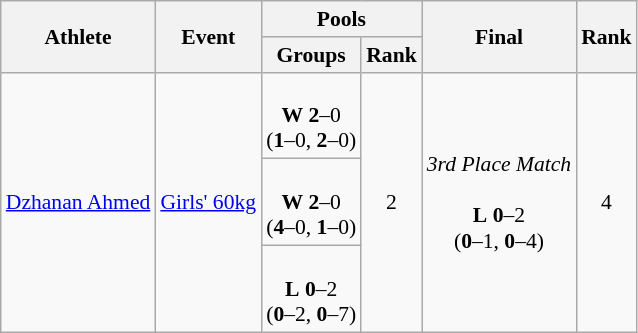<table class="wikitable" style="text-align:left; font-size:90%">
<tr>
<th rowspan="2">Athlete</th>
<th rowspan="2">Event</th>
<th colspan="2">Pools</th>
<th rowspan="2">Final</th>
<th rowspan="2">Rank</th>
</tr>
<tr>
<th>Groups</th>
<th>Rank</th>
</tr>
<tr>
<td rowspan="3"><a href='#'>Dzhanan Ahmed</a></td>
<td rowspan="3"><a href='#'>Girls' 60kg</a></td>
<td align=center><br><strong>W</strong> <strong>2</strong>–0<br>(<strong>1</strong>–0, <strong>2</strong>–0)</td>
<td rowspan="3" align=center>2</td>
<td align=center rowspan=3><em>3rd Place Match</em><br><br><strong>L</strong> <strong>0</strong>–2<br>(<strong>0</strong>–1, <strong>0</strong>–4)</td>
<td rowspan="3" align="center">4</td>
</tr>
<tr>
<td align=center><br><strong>W</strong> <strong>2</strong>–0<br>(<strong>4</strong>–0, <strong>1</strong>–0)</td>
</tr>
<tr>
<td align=center><br><strong>L</strong> <strong>0</strong>–2<br>(<strong>0</strong>–2, <strong>0</strong>–7)</td>
</tr>
</table>
